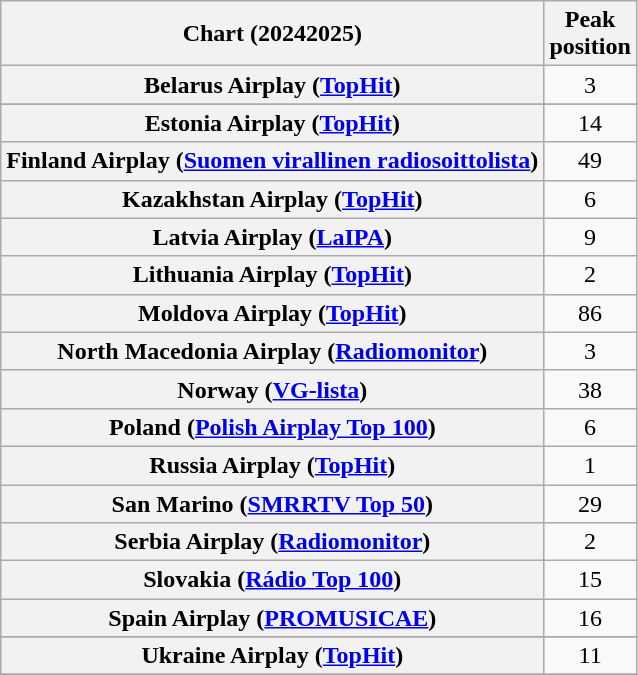<table class="wikitable sortable plainrowheaders" style="text-align:center">
<tr>
<th scope="col">Chart (20242025)</th>
<th scope="col">Peak<br>position</th>
</tr>
<tr>
<th scope="row">Belarus Airplay (<a href='#'>TopHit</a>)</th>
<td>3</td>
</tr>
<tr>
</tr>
<tr>
<th scope="row">Estonia Airplay (<a href='#'>TopHit</a>)</th>
<td>14</td>
</tr>
<tr>
<th scope="row">Finland Airplay (<a href='#'>Suomen virallinen radiosoittolista</a>)</th>
<td>49</td>
</tr>
<tr>
<th scope="row">Kazakhstan Airplay (<a href='#'>TopHit</a>)</th>
<td>6</td>
</tr>
<tr>
<th scope="row">Latvia Airplay (<a href='#'>LaIPA</a>)</th>
<td>9</td>
</tr>
<tr>
<th scope="row">Lithuania Airplay (<a href='#'>TopHit</a>)</th>
<td>2</td>
</tr>
<tr>
<th scope="row">Moldova Airplay (<a href='#'>TopHit</a>)</th>
<td>86</td>
</tr>
<tr>
<th scope="row">North Macedonia Airplay (<a href='#'>Radiomonitor</a>)</th>
<td>3</td>
</tr>
<tr>
<th scope="row">Norway (<a href='#'>VG-lista</a>)</th>
<td>38</td>
</tr>
<tr>
<th scope="row">Poland (<a href='#'>Polish Airplay Top 100</a>)</th>
<td>6</td>
</tr>
<tr>
<th scope="row">Russia Airplay (<a href='#'>TopHit</a>)</th>
<td>1</td>
</tr>
<tr>
<th scope="row">San Marino (<a href='#'>SMRRTV Top 50</a>)</th>
<td>29</td>
</tr>
<tr>
<th scope="row">Serbia Airplay (<a href='#'>Radiomonitor</a>)</th>
<td>2</td>
</tr>
<tr>
<th scope="row">Slovakia (<a href='#'>Rádio Top 100</a>)</th>
<td>15</td>
</tr>
<tr>
<th scope="row">Spain Airplay (<a href='#'>PROMUSICAE</a>)</th>
<td>16</td>
</tr>
<tr>
</tr>
<tr>
<th scope="row">Ukraine Airplay (<a href='#'>TopHit</a>)</th>
<td>11</td>
</tr>
<tr>
</tr>
</table>
